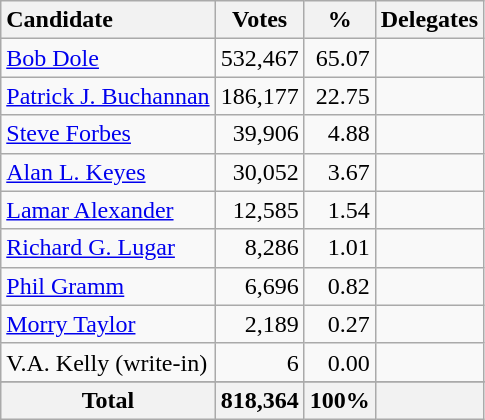<table class="wikitable sortable plainrowheaders" style="text-align:right;">
<tr>
<th style="text-align:left;">Candidate</th>
<th>Votes</th>
<th>%</th>
<th>Delegates</th>
</tr>
<tr>
<td style="text-align:left;"><a href='#'>Bob Dole</a></td>
<td>532,467</td>
<td>65.07</td>
<td style="text-align:center;"></td>
</tr>
<tr>
<td style="text-align:left;"><a href='#'>Patrick J. Buchannan</a></td>
<td>186,177</td>
<td>22.75</td>
<td style="text-align:center;"></td>
</tr>
<tr>
<td style="text-align:left;"><a href='#'>Steve Forbes</a> </td>
<td>39,906</td>
<td>4.88</td>
<td style="text-align:center;"></td>
</tr>
<tr>
<td style="text-align:left;"><a href='#'>Alan L. Keyes</a></td>
<td>30,052</td>
<td>3.67</td>
<td style="text-align:center;"></td>
</tr>
<tr>
<td style="text-align:left;"><a href='#'>Lamar Alexander</a> </td>
<td>12,585</td>
<td>1.54</td>
<td style="text-align:center;"></td>
</tr>
<tr>
<td style="text-align:left;"><a href='#'>Richard G. Lugar</a> </td>
<td>8,286</td>
<td>1.01</td>
<td style="text-align:center;"></td>
</tr>
<tr>
<td style="text-align:left;"><a href='#'>Phil Gramm</a> </td>
<td>6,696</td>
<td>0.82</td>
<td style="text-align:center;"></td>
</tr>
<tr>
<td style="text-align:left;"><a href='#'>Morry Taylor</a> </td>
<td>2,189</td>
<td>0.27</td>
<td style="text-align:center;"></td>
</tr>
<tr>
<td style="text-align:left;">V.A. Kelly (write-in)</td>
<td>6</td>
<td>0.00</td>
<td style="text-align:center;"></td>
</tr>
<tr class="sortbottom">
</tr>
<tr class="sortbottom">
<th>Total</th>
<th>818,364</th>
<th>100%</th>
<th></th>
</tr>
</table>
